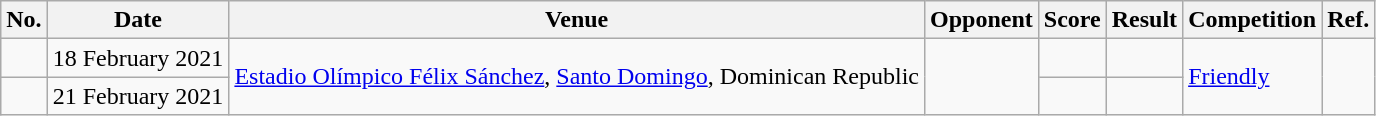<table class="wikitable sortable">
<tr>
<th>No.</th>
<th>Date</th>
<th>Venue</th>
<th>Opponent</th>
<th>Score</th>
<th>Result</th>
<th>Competition</th>
<th>Ref.</th>
</tr>
<tr>
<td></td>
<td>18 February 2021</td>
<td rowspan=2><a href='#'>Estadio Olímpico Félix Sánchez</a>, <a href='#'>Santo Domingo</a>, Dominican Republic</td>
<td rowspan=2></td>
<td></td>
<td></td>
<td rowspan=2><a href='#'>Friendly</a></td>
<td rowspan=2></td>
</tr>
<tr>
<td></td>
<td>21 February 2021</td>
<td></td>
<td></td>
</tr>
</table>
